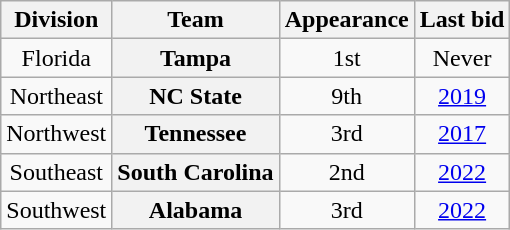<table class="wikitable sortable" style="text-align:center">
<tr>
<th>Division</th>
<th>Team</th>
<th>Appearance</th>
<th>Last bid</th>
</tr>
<tr>
<td>Florida</td>
<th>Tampa</th>
<td>1st</td>
<td>Never</td>
</tr>
<tr>
<td>Northeast</td>
<th>NC State</th>
<td>9th</td>
<td><a href='#'>2019</a></td>
</tr>
<tr>
<td>Northwest</td>
<th>Tennessee</th>
<td>3rd</td>
<td><a href='#'>2017</a></td>
</tr>
<tr>
<td>Southeast</td>
<th>South Carolina</th>
<td>2nd</td>
<td><a href='#'>2022</a></td>
</tr>
<tr>
<td>Southwest</td>
<th>Alabama</th>
<td>3rd</td>
<td><a href='#'>2022</a></td>
</tr>
</table>
